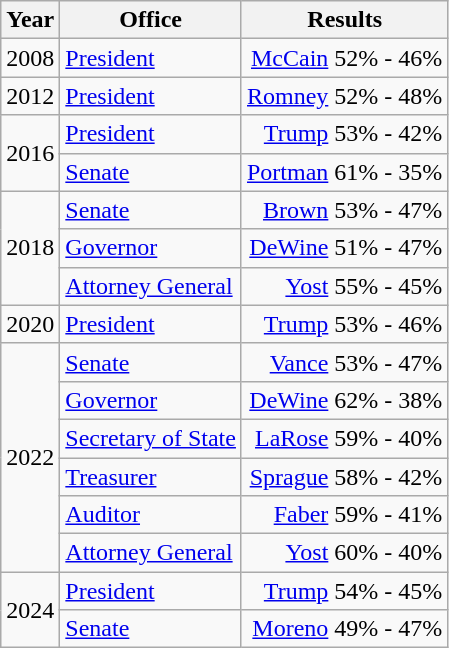<table class=wikitable>
<tr>
<th>Year</th>
<th>Office</th>
<th>Results</th>
</tr>
<tr>
<td>2008</td>
<td><a href='#'>President</a></td>
<td align="right" ><a href='#'>McCain</a> 52% - 46%</td>
</tr>
<tr>
<td>2012</td>
<td><a href='#'>President</a></td>
<td align="right" ><a href='#'>Romney</a> 52% - 48%</td>
</tr>
<tr>
<td rowspan=2>2016</td>
<td><a href='#'>President</a></td>
<td align="right" ><a href='#'>Trump</a> 53% - 42%</td>
</tr>
<tr>
<td><a href='#'>Senate</a></td>
<td align="right" ><a href='#'>Portman</a> 61% - 35%</td>
</tr>
<tr>
<td rowspan=3>2018</td>
<td><a href='#'>Senate</a></td>
<td align="right" ><a href='#'>Brown</a> 53% - 47%</td>
</tr>
<tr>
<td><a href='#'>Governor</a></td>
<td align="right" ><a href='#'>DeWine</a> 51% - 47%</td>
</tr>
<tr>
<td><a href='#'>Attorney General</a></td>
<td align="right" ><a href='#'>Yost</a> 55% - 45%</td>
</tr>
<tr>
<td>2020</td>
<td><a href='#'>President</a></td>
<td align="right" ><a href='#'>Trump</a> 53% - 46%</td>
</tr>
<tr>
<td rowspan=6>2022</td>
<td><a href='#'>Senate</a></td>
<td align="right" ><a href='#'>Vance</a> 53% - 47%</td>
</tr>
<tr>
<td><a href='#'>Governor</a></td>
<td align="right" ><a href='#'>DeWine</a> 62% - 38%</td>
</tr>
<tr>
<td><a href='#'>Secretary of State</a></td>
<td align="right" ><a href='#'>LaRose</a> 59% - 40%</td>
</tr>
<tr>
<td><a href='#'>Treasurer</a></td>
<td align="right" ><a href='#'>Sprague</a> 58% - 42%</td>
</tr>
<tr>
<td><a href='#'>Auditor</a></td>
<td align="right" ><a href='#'>Faber</a> 59% - 41%</td>
</tr>
<tr>
<td><a href='#'>Attorney General</a></td>
<td align="right" ><a href='#'>Yost</a> 60% - 40%</td>
</tr>
<tr>
<td rowspan=2>2024</td>
<td><a href='#'>President</a></td>
<td align="right" ><a href='#'>Trump</a> 54% - 45%</td>
</tr>
<tr>
<td><a href='#'>Senate</a></td>
<td align="right" ><a href='#'>Moreno</a> 49% - 47%</td>
</tr>
</table>
